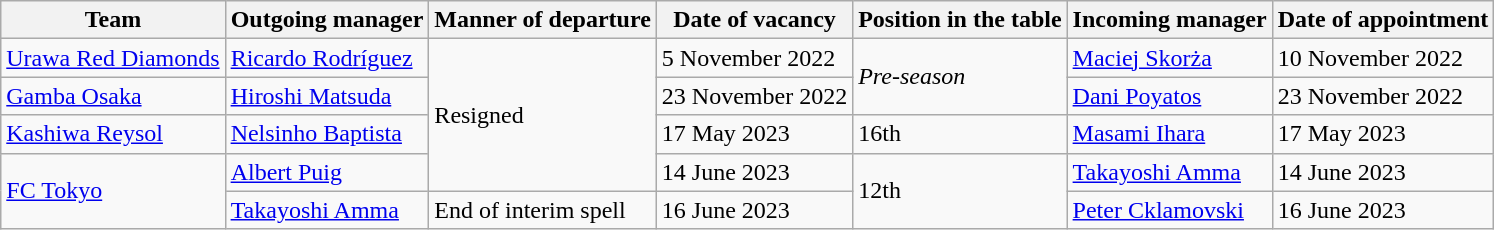<table class="wikitable sortable">
<tr>
<th>Team</th>
<th>Outgoing manager</th>
<th>Manner of departure</th>
<th>Date of vacancy</th>
<th>Position in the table</th>
<th>Incoming manager</th>
<th>Date of appointment</th>
</tr>
<tr>
<td><a href='#'>Urawa Red Diamonds</a></td>
<td> <a href='#'>Ricardo Rodríguez</a></td>
<td rowspan=4>Resigned</td>
<td>5 November 2022</td>
<td rowspan=2><em>Pre-season</em></td>
<td> <a href='#'>Maciej Skorża</a></td>
<td>10 November 2022</td>
</tr>
<tr>
<td><a href='#'>Gamba Osaka</a></td>
<td> <a href='#'>Hiroshi Matsuda</a></td>
<td>23 November 2022</td>
<td> <a href='#'>Dani Poyatos</a></td>
<td>23 November 2022</td>
</tr>
<tr>
<td><a href='#'>Kashiwa Reysol</a></td>
<td> <a href='#'>Nelsinho Baptista</a></td>
<td>17 May 2023</td>
<td>16th</td>
<td> <a href='#'>Masami Ihara</a></td>
<td>17 May 2023</td>
</tr>
<tr>
<td rowspan=2><a href='#'>FC Tokyo</a></td>
<td> <a href='#'>Albert Puig</a></td>
<td>14 June 2023</td>
<td rowspan=2>12th</td>
<td> <a href='#'>Takayoshi Amma</a></td>
<td>14 June 2023</td>
</tr>
<tr>
<td> <a href='#'>Takayoshi Amma</a></td>
<td>End of interim spell</td>
<td>16 June 2023</td>
<td> <a href='#'>Peter Cklamovski</a></td>
<td>16 June 2023</td>
</tr>
</table>
